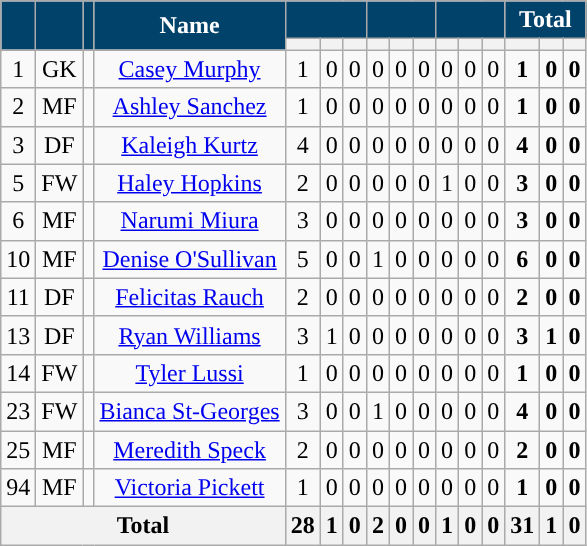<table class="wikitable sortable" style="text-align:center;">
<tr>
<th rowspan="2" style="background:#01426A; color:white;"></th>
<th rowspan="2" style="background:#01426A; color:white;"></th>
<th rowspan="2" style="background:#01426A; color:white;"></th>
<th rowspan="2" style="background:#01426A; color:white;">Name</th>
<th colspan="3" style="background:#01426A; color:white;"></th>
<th colspan="3" style="background:#01426A; color:white;"></th>
<th colspan="3" style="background:#01426A; color:white;"></th>
<th colspan="3" style="background:#01426A; color:white;">Total</th>
</tr>
<tr>
<th></th>
<th></th>
<th></th>
<th></th>
<th></th>
<th></th>
<th></th>
<th></th>
<th></th>
<th></th>
<th></th>
<th></th>
</tr>
<tr>
<td>1</td>
<td>GK</td>
<td></td>
<td><a href='#'>Casey Murphy</a></td>
<td>1</td>
<td>0</td>
<td>0</td>
<td>0</td>
<td>0</td>
<td>0</td>
<td>0</td>
<td>0</td>
<td>0</td>
<td><strong>1</strong></td>
<td><strong>0</strong></td>
<td><strong>0</strong></td>
</tr>
<tr>
<td>2</td>
<td>MF</td>
<td></td>
<td><a href='#'>Ashley Sanchez</a></td>
<td>1</td>
<td>0</td>
<td>0</td>
<td>0</td>
<td>0</td>
<td>0</td>
<td>0</td>
<td>0</td>
<td>0</td>
<td><strong>1</strong></td>
<td><strong>0</strong></td>
<td><strong>0</strong></td>
</tr>
<tr>
<td>3</td>
<td>DF</td>
<td></td>
<td><a href='#'>Kaleigh Kurtz</a></td>
<td>4</td>
<td>0</td>
<td>0</td>
<td>0</td>
<td>0</td>
<td>0</td>
<td>0</td>
<td>0</td>
<td>0</td>
<td><strong>4</strong></td>
<td><strong>0</strong></td>
<td><strong>0</strong></td>
</tr>
<tr>
<td>5</td>
<td>FW</td>
<td></td>
<td><a href='#'>Haley Hopkins</a></td>
<td>2</td>
<td>0</td>
<td>0</td>
<td>0</td>
<td>0</td>
<td>0</td>
<td>1</td>
<td>0</td>
<td>0</td>
<td><strong>3</strong></td>
<td><strong>0</strong></td>
<td><strong>0</strong></td>
</tr>
<tr>
<td>6</td>
<td>MF</td>
<td></td>
<td><a href='#'>Narumi Miura</a></td>
<td>3</td>
<td>0</td>
<td>0</td>
<td>0</td>
<td>0</td>
<td>0</td>
<td>0</td>
<td>0</td>
<td>0</td>
<td><strong>3</strong></td>
<td><strong>0</strong></td>
<td><strong>0</strong></td>
</tr>
<tr>
<td>10</td>
<td>MF</td>
<td></td>
<td><a href='#'>Denise O'Sullivan</a></td>
<td>5</td>
<td>0</td>
<td>0</td>
<td>1</td>
<td>0</td>
<td>0</td>
<td>0</td>
<td>0</td>
<td>0</td>
<td><strong>6</strong></td>
<td><strong>0</strong></td>
<td><strong>0</strong></td>
</tr>
<tr>
<td>11</td>
<td>DF</td>
<td></td>
<td><a href='#'>Felicitas Rauch</a></td>
<td>2</td>
<td>0</td>
<td>0</td>
<td>0</td>
<td>0</td>
<td>0</td>
<td>0</td>
<td>0</td>
<td>0</td>
<td><strong>2</strong></td>
<td><strong>0</strong></td>
<td><strong>0</strong></td>
</tr>
<tr>
<td>13</td>
<td>DF</td>
<td></td>
<td><a href='#'>Ryan Williams</a></td>
<td>3</td>
<td>1</td>
<td>0</td>
<td>0</td>
<td>0</td>
<td>0</td>
<td>0</td>
<td>0</td>
<td>0</td>
<td><strong>3</strong></td>
<td><strong>1</strong></td>
<td><strong>0</strong></td>
</tr>
<tr>
<td>14</td>
<td>FW</td>
<td></td>
<td><a href='#'>Tyler Lussi</a></td>
<td>1</td>
<td>0</td>
<td>0</td>
<td>0</td>
<td>0</td>
<td>0</td>
<td>0</td>
<td>0</td>
<td>0</td>
<td><strong>1</strong></td>
<td><strong>0</strong></td>
<td><strong>0</strong></td>
</tr>
<tr>
<td>23</td>
<td>FW</td>
<td></td>
<td><a href='#'>Bianca St-Georges</a></td>
<td>3</td>
<td>0</td>
<td>0</td>
<td>1</td>
<td>0</td>
<td>0</td>
<td>0</td>
<td>0</td>
<td>0</td>
<td><strong>4</strong></td>
<td><strong>0</strong></td>
<td><strong>0</strong></td>
</tr>
<tr>
<td>25</td>
<td>MF</td>
<td></td>
<td><a href='#'>Meredith Speck</a></td>
<td>2</td>
<td>0</td>
<td>0</td>
<td>0</td>
<td>0</td>
<td>0</td>
<td>0</td>
<td>0</td>
<td>0</td>
<td><strong>2</strong></td>
<td><strong>0</strong></td>
<td><strong>0</strong></td>
</tr>
<tr>
<td>94</td>
<td>MF</td>
<td></td>
<td><a href='#'>Victoria Pickett</a></td>
<td>1</td>
<td>0</td>
<td>0</td>
<td>0</td>
<td>0</td>
<td>0</td>
<td>0</td>
<td>0</td>
<td>0</td>
<td><strong>1</strong></td>
<td><strong>0</strong></td>
<td><strong>0</strong></td>
</tr>
<tr>
<th colspan="4">Total</th>
<th>28</th>
<th>1</th>
<th>0</th>
<th>2</th>
<th>0</th>
<th>0</th>
<th>1</th>
<th>0</th>
<th>0</th>
<th>31</th>
<th>1</th>
<th>0</th>
</tr>
</table>
